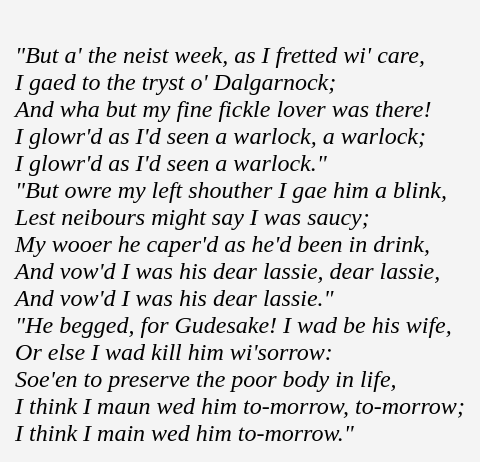<table cellpadding=10 border="0" align=center>
<tr>
<td bgcolor=#f4f4f4><br><em>"But a' the neist week, as I fretted wi' care,</em><br> 
<em>I gaed to the tryst o' Dalgarnock;</em><br> 
<em>And wha but my fine fickle lover was there!</em><br> 
<em>I glowr'd as I'd seen a warlock, a warlock;</em><br> 
<em>I glowr'd as I'd seen a warlock."</em><br><em>"But owre my left shouther I gae him a blink,</em><br> 
<em>Lest neibours might say I was saucy;</em><br> 
<em>My wooer he caper'd as he'd been in drink,</em><br> 
<em>And vow'd I was his dear lassie, dear lassie,</em><br> 
<em>And vow'd I was his dear lassie."</em><br><em>"He begged, for Gudesake! I wad be his wife,</em><br>
<em>Or else I wad kill him wi'sorrow:</em><br>
<em>Soe'en to preserve the poor body in life,</em><br>
<em>I think I maun wed him to-morrow, to-morrow;</em><br>
<em>I think I main wed him to-morrow."</em><br></td>
</tr>
</table>
